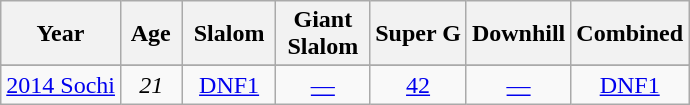<table class=wikitable style="text-align:center">
<tr>
<th>  Year  </th>
<th> Age </th>
<th> Slalom </th>
<th> Giant <br> Slalom </th>
<th>Super G</th>
<th>Downhill</th>
<th>Combined</th>
</tr>
<tr>
</tr>
<tr>
<td> <a href='#'>2014 Sochi</a></td>
<td><em>21</em></td>
<td><a href='#'>DNF1</a></td>
<td><a href='#'>—</a></td>
<td><a href='#'>42</a></td>
<td><a href='#'>—</a></td>
<td><a href='#'>DNF1</a></td>
</tr>
</table>
